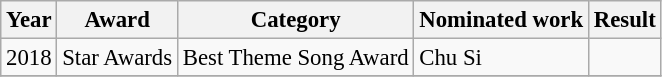<table class="wikitable" style="font-size: 95%">
<tr>
<th>Year</th>
<th>Award</th>
<th>Category</th>
<th>Nominated work</th>
<th>Result</th>
</tr>
<tr>
<td>2018</td>
<td>Star Awards</td>
<td>Best Theme Song Award</td>
<td>Chu Si</td>
<td></td>
</tr>
<tr>
</tr>
</table>
